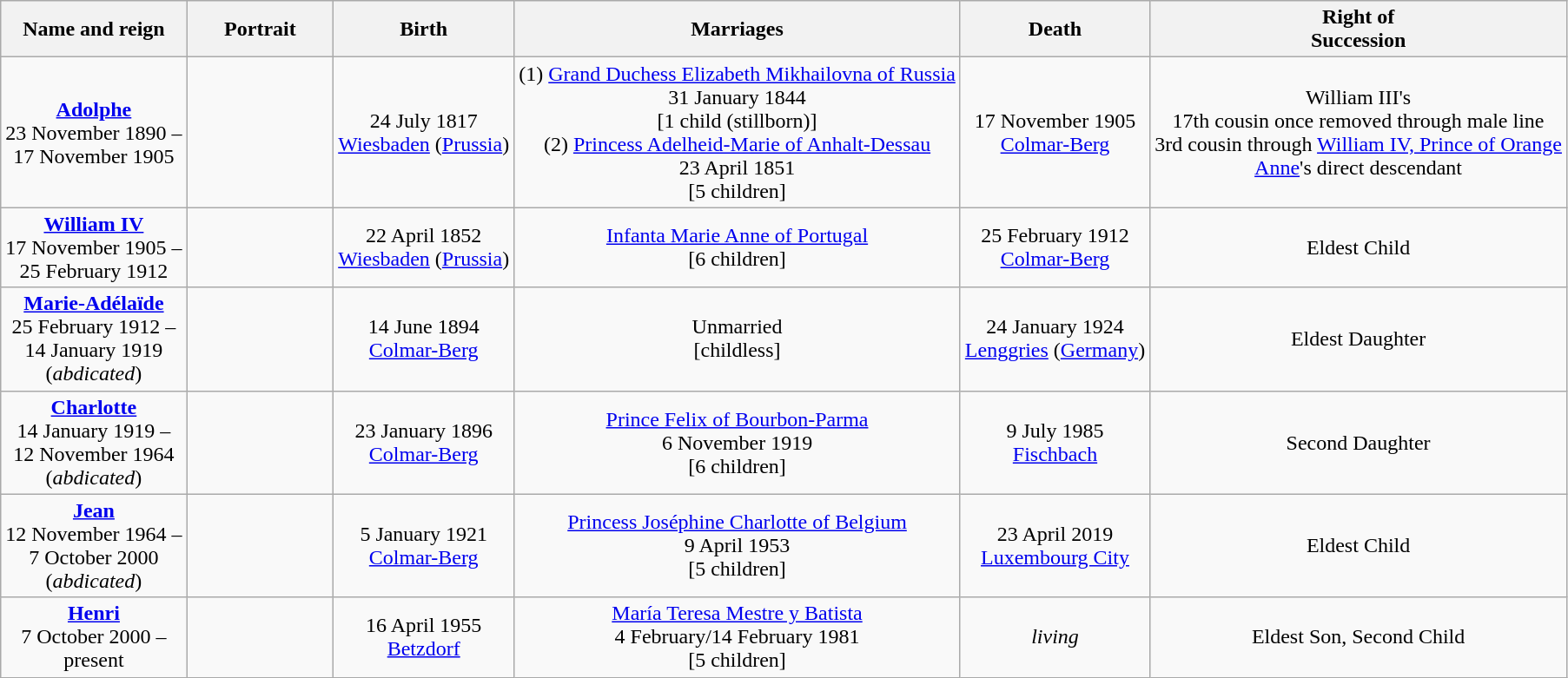<table style="text-align:center; " class="wikitable">
<tr>
<th>Name and reign</th>
<th style="width:105px;">Portrait</th>
<th>Birth</th>
<th>Marriages</th>
<th>Death</th>
<th>Right of<br>Succession</th>
</tr>
<tr>
<td style="text-align:center;"><strong><a href='#'>Adolphe</a></strong><br>23 November 1890 –<br>17 November 1905</td>
<td></td>
<td style="text-align:center;">24 July 1817<br><a href='#'>Wiesbaden</a> (<a href='#'>Prussia</a>)</td>
<td style="text-align:center;">(1) <a href='#'>Grand Duchess Elizabeth Mikhailovna of Russia</a><br>31 January 1844<br>[1 child (stillborn)]<br>(2) <a href='#'>Princess Adelheid-Marie of Anhalt-Dessau</a><br>23 April 1851<br>[5 children]</td>
<td style="text-align:center;">17 November 1905<br><a href='#'>Colmar-Berg</a></td>
<td style="text-align:center;">William III's <br>17th cousin once removed through male line<br>3rd cousin through <a href='#'>William IV, Prince of Orange</a><br><a href='#'>Anne</a>'s direct descendant</td>
</tr>
<tr>
<td style="text-align:center;"><strong><a href='#'>William IV</a></strong><br>17 November 1905 –<br>25 February 1912</td>
<td></td>
<td style="text-align:center;">22 April 1852<br><a href='#'>Wiesbaden</a> (<a href='#'>Prussia</a>)</td>
<td style="text-align:center;"><a href='#'>Infanta Marie Anne of Portugal</a><br>[6 children]</td>
<td style="text-align:center;">25 February 1912<br><a href='#'>Colmar-Berg</a></td>
<td style="text-align:center;">Eldest Child</td>
</tr>
<tr>
<td style="text-align:center;"><strong><a href='#'>Marie-Adélaïde</a></strong><br>25 February 1912 –<br>14 January 1919<br>(<em>abdicated</em>)</td>
<td></td>
<td style="text-align:center;">14 June 1894<br><a href='#'>Colmar-Berg</a></td>
<td style="text-align:center;">Unmarried<br>[childless]</td>
<td style="text-align:center;">24 January 1924<br><a href='#'>Lenggries</a> (<a href='#'>Germany</a>)</td>
<td style="text-align:center;">Eldest Daughter</td>
</tr>
<tr>
<td style="text-align:center;"><strong><a href='#'>Charlotte</a></strong><br>14 January 1919 –<br>12 November 1964<br> (<em>abdicated</em>)</td>
<td></td>
<td style="text-align:center;">23 January 1896<br><a href='#'>Colmar-Berg</a></td>
<td style="text-align:center;"><a href='#'>Prince Felix of Bourbon-Parma</a><br>6 November 1919<br>[6 children]</td>
<td style="text-align:center;">9 July 1985<br><a href='#'>Fischbach</a></td>
<td style="text-align:center;">Second Daughter</td>
</tr>
<tr>
<td style="text-align:center;"><strong><a href='#'>Jean</a></strong><br>12 November 1964 –<br>7 October 2000<br>(<em>abdicated</em>)</td>
<td></td>
<td style="text-align:center;">5 January 1921<br><a href='#'>Colmar-Berg</a></td>
<td style="text-align:center;"><a href='#'>Princess Joséphine Charlotte of Belgium</a><br>9 April 1953<br>[5 children]</td>
<td rowspan="1" style="text-align:center;">23 April 2019<br><a href='#'>Luxembourg City</a></td>
<td style="text-align:center;">Eldest Child</td>
</tr>
<tr>
<td style="text-align:center;"><strong><a href='#'>Henri</a></strong><br>7 October 2000 –<br>present</td>
<td></td>
<td style="text-align:center;">16 April 1955<br><a href='#'>Betzdorf</a></td>
<td style="text-align:center;"><a href='#'>María Teresa Mestre y Batista</a><br>4 February/14 February 1981<br>[5 children]</td>
<td rowspan="1" style="text-align:center;"><em>living</em></td>
<td style="text-align:center;">Eldest Son, Second Child</td>
</tr>
</table>
